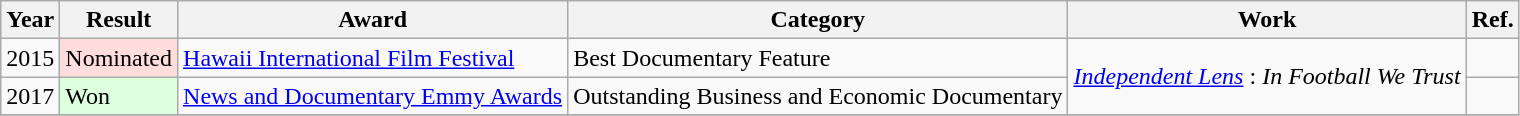<table class="wikitable">
<tr>
<th>Year</th>
<th>Result</th>
<th>Award</th>
<th>Category</th>
<th>Work</th>
<th>Ref.</th>
</tr>
<tr>
<td>2015</td>
<td style="background: #ffdddd">Nominated</td>
<td><a href='#'>Hawaii International Film Festival</a></td>
<td>Best Documentary Feature</td>
<td rowspan="2"><em><a href='#'>Independent Lens</a></em> : <em>In Football We Trust</em></td>
<td></td>
</tr>
<tr>
<td>2017</td>
<td style="background: #ddffdd">Won</td>
<td><a href='#'>News and Documentary Emmy Awards</a></td>
<td>Outstanding Business and Economic Documentary</td>
<td></td>
</tr>
<tr>
</tr>
</table>
